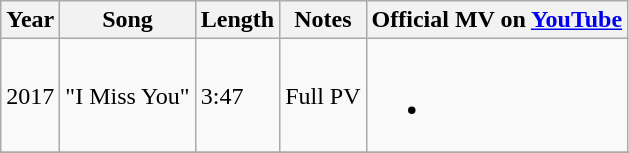<table class="wikitable">
<tr>
<th>Year</th>
<th>Song</th>
<th>Length</th>
<th>Notes</th>
<th>Official MV on <a href='#'>YouTube</a></th>
</tr>
<tr>
<td rowspan="1">2017</td>
<td>"I Miss You"</td>
<td>3:47</td>
<td>Full PV</td>
<td><br><ul><li></li></ul></td>
</tr>
<tr>
</tr>
</table>
